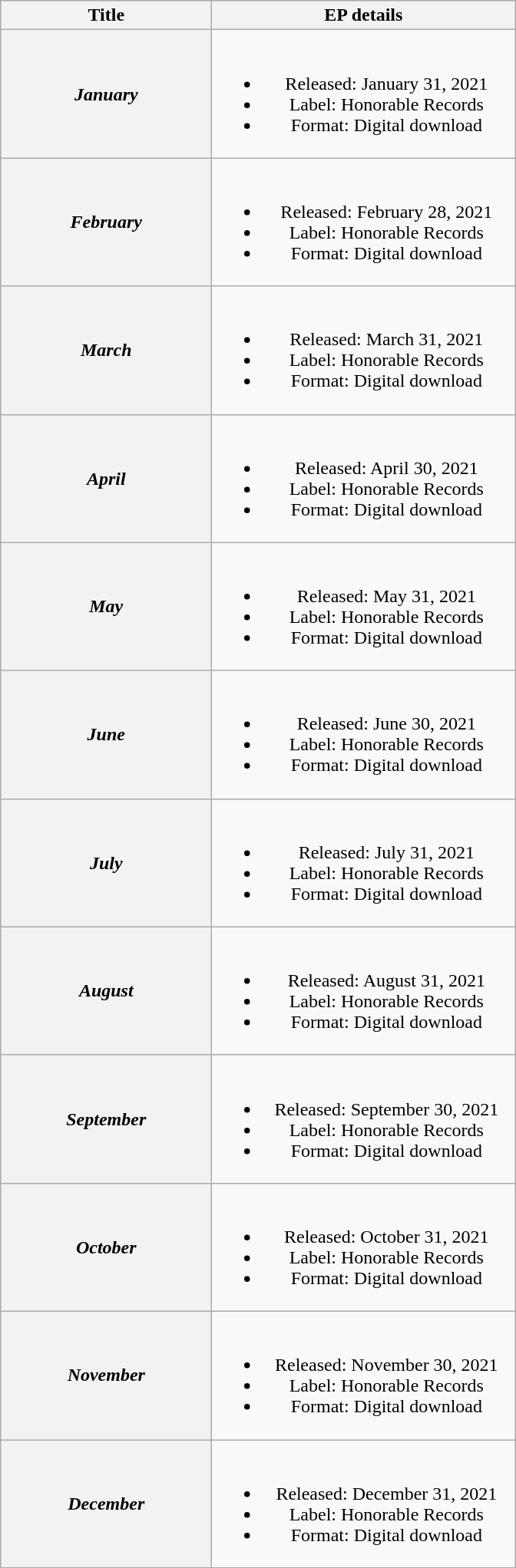<table class="wikitable plainrowheaders" style="text-align:center;">
<tr>
<th scope="col" style="width:11em;">Title</th>
<th scope="col" style="width:16em;">EP details</th>
</tr>
<tr>
<th scope="row"><em>January</em></th>
<td><br><ul><li>Released: January 31, 2021</li><li>Label: Honorable Records</li><li>Format: Digital download</li></ul></td>
</tr>
<tr>
<th scope="row"><em>February</em></th>
<td><br><ul><li>Released: February 28, 2021</li><li>Label: Honorable Records</li><li>Format: Digital download</li></ul></td>
</tr>
<tr>
<th scope="row"><em>March</em></th>
<td><br><ul><li>Released: March 31, 2021</li><li>Label: Honorable Records</li><li>Format: Digital download</li></ul></td>
</tr>
<tr>
<th scope="row"><em>April</em></th>
<td><br><ul><li>Released: April 30, 2021</li><li>Label: Honorable Records</li><li>Format: Digital download</li></ul></td>
</tr>
<tr>
<th scope="row"><em>May</em></th>
<td><br><ul><li>Released: May 31, 2021</li><li>Label: Honorable Records</li><li>Format: Digital download</li></ul></td>
</tr>
<tr>
<th scope="row"><em>June</em></th>
<td><br><ul><li>Released: June 30, 2021</li><li>Label: Honorable Records</li><li>Format: Digital download</li></ul></td>
</tr>
<tr>
<th scope="row"><em>July</em></th>
<td><br><ul><li>Released: July 31, 2021</li><li>Label: Honorable Records</li><li>Format: Digital download</li></ul></td>
</tr>
<tr>
<th scope="row"><em>August</em></th>
<td><br><ul><li>Released: August 31, 2021</li><li>Label: Honorable Records</li><li>Format: Digital download</li></ul></td>
</tr>
<tr>
<th scope="row"><em>September</em></th>
<td><br><ul><li>Released: September 30, 2021</li><li>Label: Honorable Records</li><li>Format: Digital download</li></ul></td>
</tr>
<tr>
<th scope="row"><em>October</em></th>
<td><br><ul><li>Released: October 31, 2021</li><li>Label: Honorable Records</li><li>Format: Digital download</li></ul></td>
</tr>
<tr>
<th scope="row"><em>November</em></th>
<td><br><ul><li>Released: November 30, 2021</li><li>Label: Honorable Records</li><li>Format: Digital download</li></ul></td>
</tr>
<tr>
<th scope="row"><em>December</em></th>
<td><br><ul><li>Released: December 31, 2021</li><li>Label: Honorable Records</li><li>Format: Digital download</li></ul></td>
</tr>
</table>
